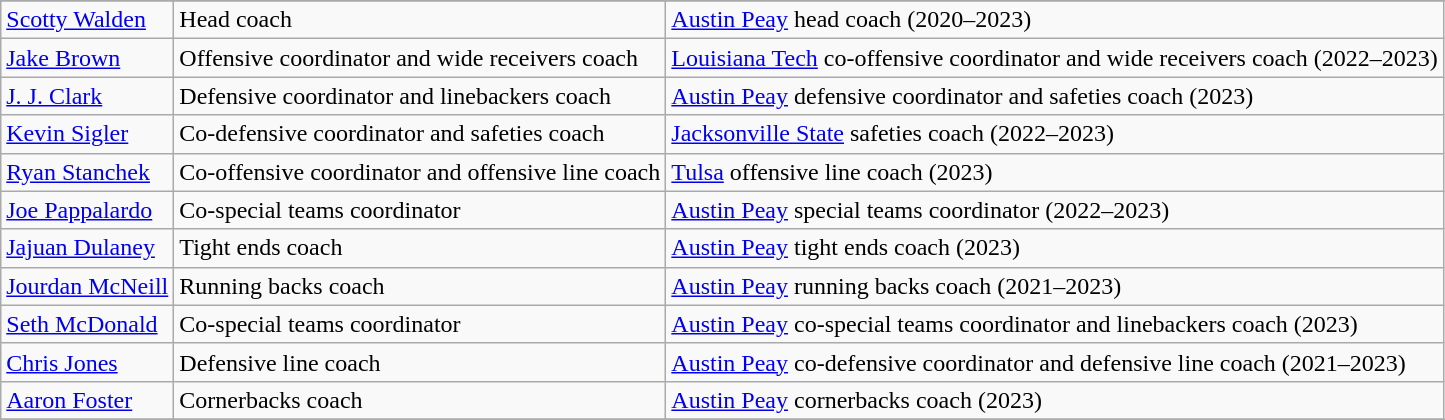<table class="wikitable">
<tr>
</tr>
<tr>
<td><a href='#'>Scotty Walden</a></td>
<td>Head coach</td>
<td><a href='#'>Austin Peay</a> head coach (2020–2023)</td>
</tr>
<tr>
<td><a href='#'>Jake Brown</a></td>
<td>Offensive coordinator and wide receivers coach</td>
<td><a href='#'>Louisiana Tech</a> co-offensive coordinator and wide receivers coach (2022–2023)</td>
</tr>
<tr>
<td><a href='#'>J. J. Clark</a></td>
<td>Defensive coordinator and linebackers coach</td>
<td><a href='#'>Austin Peay</a> defensive coordinator and safeties coach (2023)</td>
</tr>
<tr>
<td><a href='#'>Kevin Sigler</a></td>
<td>Co-defensive coordinator and safeties coach</td>
<td><a href='#'>Jacksonville State</a> safeties coach (2022–2023)</td>
</tr>
<tr>
<td><a href='#'>Ryan Stanchek</a></td>
<td>Co-offensive coordinator and offensive line coach</td>
<td><a href='#'>Tulsa</a> offensive line coach (2023)</td>
</tr>
<tr>
<td><a href='#'>Joe Pappalardo</a></td>
<td>Co-special teams coordinator</td>
<td><a href='#'>Austin Peay</a> special teams coordinator (2022–2023)</td>
</tr>
<tr>
<td><a href='#'>Jajuan Dulaney</a></td>
<td>Tight ends coach</td>
<td><a href='#'>Austin Peay</a> tight ends coach (2023)</td>
</tr>
<tr>
<td><a href='#'>Jourdan McNeill</a></td>
<td>Running backs coach</td>
<td><a href='#'>Austin Peay</a> running backs coach (2021–2023)</td>
</tr>
<tr>
<td><a href='#'>Seth McDonald</a></td>
<td>Co-special teams coordinator</td>
<td><a href='#'>Austin Peay</a> co-special teams coordinator and linebackers coach (2023)</td>
</tr>
<tr>
<td><a href='#'>Chris Jones</a></td>
<td>Defensive line coach</td>
<td><a href='#'>Austin Peay</a> co-defensive coordinator and defensive line coach (2021–2023)</td>
</tr>
<tr>
<td><a href='#'>Aaron Foster</a></td>
<td>Cornerbacks coach</td>
<td><a href='#'>Austin Peay</a> cornerbacks coach (2023)</td>
</tr>
<tr>
</tr>
</table>
